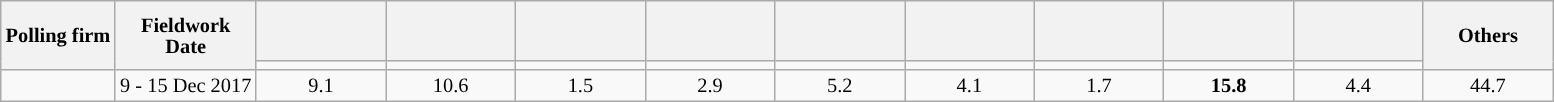<table class="wikitable" style="text-align:center;font-size:85%;line-height:14px;">
<tr style="height:40px;">
<th rowspan="2">Polling firm</th>
<th rowspan="2">Fieldwork<br>Date</th>
<th Style="width:80px;"></th>
<th Style="width:80px;"></th>
<th Style="width:80px;"></th>
<th Style="width:80px;"></th>
<th Style="width:80px;"></th>
<th Style="width:80px;"></th>
<th Style="width:80px;"></th>
<th Style="width:80px;"></th>
<th Style="width:80px;"></th>
<th rowspan="2" Style="width:80px;">Others</th>
</tr>
<tr>
<td Style="background:"></td>
<td Style="background:"></td>
<td Style="background:"></td>
<td Style="background:"></td>
<td Style="background:"></td>
<td Style="background:"></td>
<td Style="background:"></td>
<td Style="background:"></td>
<td Style="background:"></td>
</tr>
<tr>
<td></td>
<td>9 - 15 Dec 2017</td>
<td>9.1</td>
<td>10.6</td>
<td>1.5</td>
<td>2.9</td>
<td>5.2</td>
<td>4.1</td>
<td>1.7</td>
<td><strong>15.8</strong></td>
<td>4.4</td>
<td>44.7</td>
</tr>
</table>
